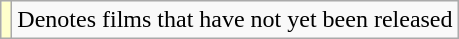<table class="wikitable">
<tr>
<td style="background:#ffc;"></td>
<td>Denotes films that have not yet been released</td>
</tr>
</table>
